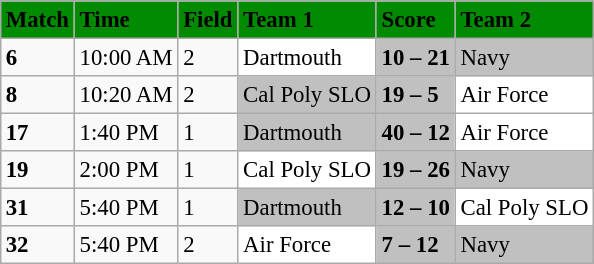<table class="wikitable" style="margin:0.5em auto; font-size:95%">
<tr bgcolor="#008B00">
<td><strong>Match</strong></td>
<td><strong>Time</strong></td>
<td><strong>Field</strong></td>
<td><strong>Team 1</strong></td>
<td><strong>Score</strong></td>
<td><strong>Team 2</strong></td>
</tr>
<tr>
<td><strong>6</strong></td>
<td>10:00 AM</td>
<td>2</td>
<td bgcolor="white">Dartmouth</td>
<td bgcolor="silver"><strong>10 – 21</strong></td>
<td bgcolor="silver">Navy</td>
</tr>
<tr>
<td><strong>8</strong></td>
<td>10:20 AM</td>
<td>2</td>
<td bgcolor="silver">Cal Poly SLO</td>
<td bgcolor="silver"><strong>19 – 5</strong></td>
<td bgcolor="white">Air Force</td>
</tr>
<tr>
<td><strong>17</strong></td>
<td>1:40 PM</td>
<td>1</td>
<td bgcolor="silver">Dartmouth</td>
<td bgcolor="silver"><strong>40 – 12</strong></td>
<td bgcolor="white">Air Force</td>
</tr>
<tr>
<td><strong>19</strong></td>
<td>2:00 PM</td>
<td>1</td>
<td bgcolor="white">Cal Poly SLO</td>
<td bgcolor="silver"><strong>19 – 26</strong></td>
<td bgcolor="silver">Navy</td>
</tr>
<tr>
<td><strong>31</strong></td>
<td>5:40 PM</td>
<td>1</td>
<td bgcolor="silver">Dartmouth</td>
<td bgcolor="silver"><strong>12 – 10</strong></td>
<td bgcolor="white">Cal Poly SLO</td>
</tr>
<tr>
<td><strong>32</strong></td>
<td>5:40 PM</td>
<td>2</td>
<td bgcolor="white">Air Force</td>
<td bgcolor="silver"><strong>7 – 12</strong></td>
<td bgcolor="silver">Navy</td>
</tr>
</table>
